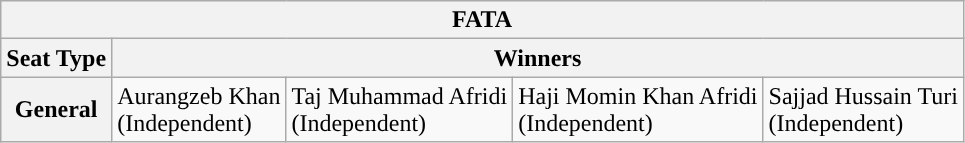<table class="wikitable">
<tr>
<th colspan="5">FATA</th>
</tr>
<tr>
<th>Seat Type</th>
<th colspan="4">Winners</th>
</tr>
<tr>
<th>General</th>
<td style="background:">Aurangzeb Khan<br>(Independent)</td>
<td style="background:">Taj Muhammad Afridi<br>(Independent)</td>
<td style="background:">Haji Momin Khan Afridi<br>(Independent)</td>
<td style="background:">Sajjad Hussain Turi<br>(Independent)</td>
</tr>
</table>
